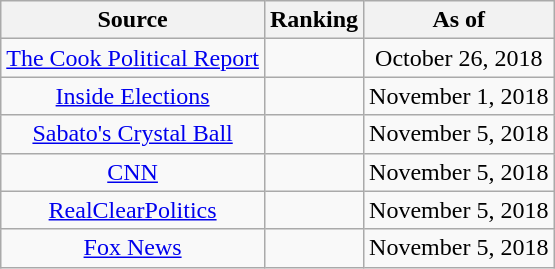<table class="wikitable" style="text-align:center">
<tr>
<th>Source</th>
<th>Ranking</th>
<th>As of</th>
</tr>
<tr>
<td><a href='#'>The Cook Political Report</a></td>
<td></td>
<td>October 26, 2018</td>
</tr>
<tr>
<td><a href='#'>Inside Elections</a></td>
<td></td>
<td>November 1, 2018</td>
</tr>
<tr>
<td><a href='#'>Sabato's Crystal Ball</a></td>
<td></td>
<td>November 5, 2018</td>
</tr>
<tr>
<td><a href='#'>CNN</a></td>
<td></td>
<td>November 5, 2018</td>
</tr>
<tr>
<td><a href='#'>RealClearPolitics</a></td>
<td></td>
<td>November 5, 2018</td>
</tr>
<tr>
<td><a href='#'>Fox News</a></td>
<td></td>
<td>November 5, 2018</td>
</tr>
</table>
